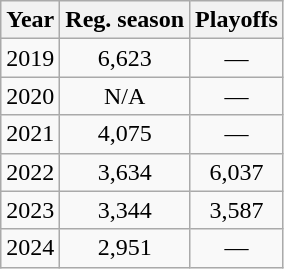<table class="wikitable" style="text-align:center; margin-left: lem;">
<tr>
<th>Year</th>
<th>Reg. season</th>
<th>Playoffs</th>
</tr>
<tr>
<td>2019</td>
<td>6,623</td>
<td>—</td>
</tr>
<tr>
<td>2020</td>
<td>N/A</td>
<td>—</td>
</tr>
<tr>
<td>2021</td>
<td>4,075</td>
<td>—</td>
</tr>
<tr>
<td>2022</td>
<td>3,634</td>
<td>6,037</td>
</tr>
<tr>
<td>2023</td>
<td>3,344</td>
<td>3,587</td>
</tr>
<tr>
<td>2024</td>
<td>2,951</td>
<td>—</td>
</tr>
</table>
